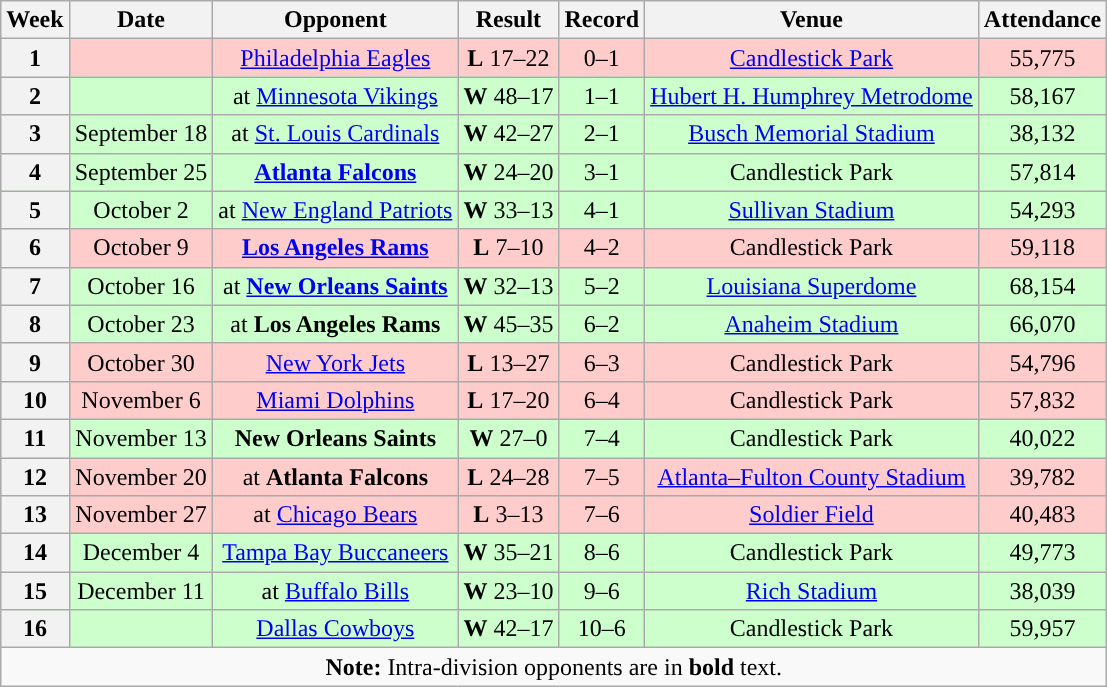<table class="wikitable" style="text-align:center">
<tr>
<th>Week</th>
<th>Date</th>
<th>Opponent</th>
<th>Result</th>
<th>Record</th>
<th>Venue</th>
<th>Attendance</th>
</tr>
<tr style="background:#fcc">
<th>1</th>
<td></td>
<td><a href='#'>Philadelphia Eagles</a></td>
<td><strong>L</strong> 17–22</td>
<td>0–1</td>
<td><a href='#'>Candlestick Park</a></td>
<td>55,775</td>
</tr>
<tr style="background:#cfc">
<th>2</th>
<td></td>
<td>at <a href='#'>Minnesota Vikings</a></td>
<td><strong>W</strong> 48–17</td>
<td>1–1</td>
<td><a href='#'>Hubert H. Humphrey Metrodome</a></td>
<td>58,167</td>
</tr>
<tr style="background:#cfc">
<th>3</th>
<td>September 18</td>
<td>at <a href='#'>St. Louis Cardinals</a></td>
<td><strong>W</strong> 42–27</td>
<td>2–1</td>
<td><a href='#'>Busch Memorial Stadium</a></td>
<td>38,132</td>
</tr>
<tr style="background:#cfc">
<th>4</th>
<td>September 25</td>
<td><strong><a href='#'>Atlanta Falcons</a></strong></td>
<td><strong>W</strong> 24–20</td>
<td>3–1</td>
<td>Candlestick Park</td>
<td>57,814</td>
</tr>
<tr style="background:#cfc">
<th>5</th>
<td>October 2</td>
<td>at <a href='#'>New England Patriots</a></td>
<td><strong>W</strong> 33–13</td>
<td>4–1</td>
<td><a href='#'>Sullivan Stadium</a></td>
<td>54,293</td>
</tr>
<tr style="background:#fcc">
<th>6</th>
<td>October 9</td>
<td><strong><a href='#'>Los Angeles Rams</a></strong></td>
<td><strong>L</strong> 7–10</td>
<td>4–2</td>
<td>Candlestick Park</td>
<td>59,118</td>
</tr>
<tr style="background:#cfc">
<th>7</th>
<td>October 16</td>
<td>at <strong><a href='#'>New Orleans Saints</a></strong></td>
<td><strong>W</strong> 32–13</td>
<td>5–2</td>
<td><a href='#'>Louisiana Superdome</a></td>
<td>68,154</td>
</tr>
<tr style="background:#cfc">
<th>8</th>
<td>October 23</td>
<td>at <strong>Los Angeles Rams</strong></td>
<td><strong>W</strong> 45–35</td>
<td>6–2</td>
<td><a href='#'>Anaheim Stadium</a></td>
<td>66,070</td>
</tr>
<tr style="background:#fcc">
<th>9</th>
<td>October 30</td>
<td><a href='#'>New York Jets</a></td>
<td><strong>L</strong> 13–27</td>
<td>6–3</td>
<td>Candlestick Park</td>
<td>54,796</td>
</tr>
<tr style="background:#fcc">
<th>10</th>
<td>November 6</td>
<td><a href='#'>Miami Dolphins</a></td>
<td><strong>L</strong> 17–20</td>
<td>6–4</td>
<td>Candlestick Park</td>
<td>57,832</td>
</tr>
<tr style="background:#cfc">
<th>11</th>
<td>November 13</td>
<td><strong>New Orleans Saints</strong></td>
<td><strong>W</strong> 27–0</td>
<td>7–4</td>
<td>Candlestick Park</td>
<td>40,022</td>
</tr>
<tr style="background:#fcc">
<th>12</th>
<td>November 20</td>
<td>at <strong>Atlanta Falcons</strong></td>
<td><strong>L</strong> 24–28</td>
<td>7–5</td>
<td><a href='#'>Atlanta–Fulton County Stadium</a></td>
<td>39,782</td>
</tr>
<tr style="background:#fcc">
<th>13</th>
<td>November 27</td>
<td>at <a href='#'>Chicago Bears</a></td>
<td><strong>L</strong> 3–13</td>
<td>7–6</td>
<td><a href='#'>Soldier Field</a></td>
<td>40,483</td>
</tr>
<tr style="background:#cfc">
<th>14</th>
<td>December 4</td>
<td><a href='#'>Tampa Bay Buccaneers</a></td>
<td><strong>W</strong> 35–21</td>
<td>8–6</td>
<td>Candlestick Park</td>
<td>49,773</td>
</tr>
<tr style="background:#cfc">
<th>15</th>
<td>December 11</td>
<td>at <a href='#'>Buffalo Bills</a></td>
<td><strong>W</strong> 23–10</td>
<td>9–6</td>
<td><a href='#'>Rich Stadium</a></td>
<td>38,039</td>
</tr>
<tr style="background:#cfc">
<th>16</th>
<td></td>
<td><a href='#'>Dallas Cowboys</a></td>
<td><strong>W</strong> 42–17</td>
<td>10–6</td>
<td>Candlestick Park</td>
<td>59,957</td>
</tr>
<tr>
<td colspan="8"><strong>Note:</strong> Intra-division opponents are in <strong>bold</strong> text.</td>
</tr>
</table>
